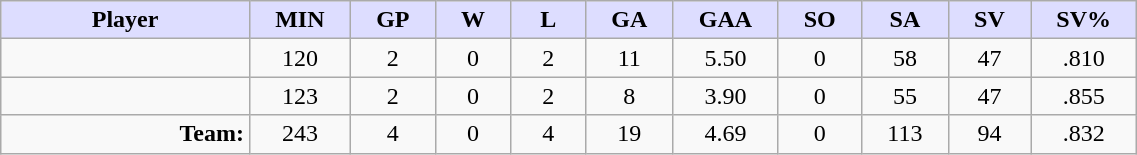<table style="width:60%;" class="wikitable sortable">
<tr>
<th style="background:#ddf; width:10%;">Player</th>
<th style="width:3%; background:#ddf;" title="Minutes played">MIN</th>
<th style="width:3%; background:#ddf;" title="Games played in">GP</th>
<th style="width:3%; background:#ddf;" title="Wins">W</th>
<th style="width:3%; background:#ddf;" title="Losses">L</th>
<th style="width:3%; background:#ddf;" title="Goals against">GA</th>
<th style="width:3%; background:#ddf;" title="Goals against average">GAA</th>
<th style="width:3%; background:#ddf;" title="Shut-outs">SO</th>
<th style="width:3%; background:#ddf;" title="Shots against">SA</th>
<th style="width:3%; background:#ddf;" title="Shots saved">SV</th>
<th style="width:3%; background:#ddf;" title="Save percentage">SV%</th>
</tr>
<tr style="text-align:center;">
<td style="text-align:right;"></td>
<td>120</td>
<td>2</td>
<td>0</td>
<td>2</td>
<td>11</td>
<td>5.50</td>
<td>0</td>
<td>58</td>
<td>47</td>
<td>.810</td>
</tr>
<tr style="text-align:center;">
<td style="text-align:right;"></td>
<td>123</td>
<td>2</td>
<td>0</td>
<td>2</td>
<td>8</td>
<td>3.90</td>
<td>0</td>
<td>55</td>
<td>47</td>
<td>.855</td>
</tr>
<tr style="text-align:center;">
<td style="text-align:right;"><strong>Team:</strong></td>
<td>243</td>
<td>4</td>
<td>0</td>
<td>4</td>
<td>19</td>
<td>4.69</td>
<td>0</td>
<td>113</td>
<td>94</td>
<td>.832</td>
</tr>
</table>
